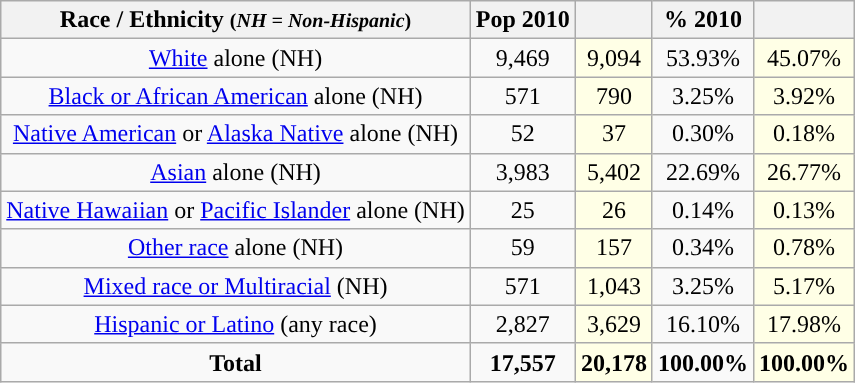<table class="wikitable" style="text-align:center;">
<tr>
<th>Race / Ethnicity <small>(<em>NH = Non-Hispanic</em>)</small></th>
<th>Pop 2010</th>
<th></th>
<th>% 2010</th>
<th></th>
</tr>
<tr>
<td><a href='#'>White</a> alone (NH)</td>
<td>9,469</td>
<td style='background: #ffffe6;'>9,094</td>
<td>53.93%</td>
<td style='background: #ffffe6;'>45.07%</td>
</tr>
<tr>
<td><a href='#'>Black or African American</a> alone (NH)</td>
<td>571</td>
<td style='background: #ffffe6;'>790</td>
<td>3.25%</td>
<td style='background: #ffffe6;'>3.92%</td>
</tr>
<tr>
<td><a href='#'>Native American</a> or <a href='#'>Alaska Native</a> alone (NH)</td>
<td>52</td>
<td style='background: #ffffe6;'>37</td>
<td>0.30%</td>
<td style='background: #ffffe6;'>0.18%</td>
</tr>
<tr>
<td><a href='#'>Asian</a> alone (NH)</td>
<td>3,983</td>
<td style='background: #ffffe6;'>5,402</td>
<td>22.69%</td>
<td style='background: #ffffe6;'>26.77%</td>
</tr>
<tr>
<td><a href='#'>Native Hawaiian</a> or <a href='#'>Pacific Islander</a> alone (NH)</td>
<td>25</td>
<td style='background: #ffffe6;'>26</td>
<td>0.14%</td>
<td style='background: #ffffe6;'>0.13%</td>
</tr>
<tr>
<td><a href='#'>Other race</a> alone (NH)</td>
<td>59</td>
<td style='background: #ffffe6;'>157</td>
<td>0.34%</td>
<td style='background: #ffffe6;'>0.78%</td>
</tr>
<tr>
<td><a href='#'>Mixed race or Multiracial</a> (NH)</td>
<td>571</td>
<td style='background: #ffffe6;'>1,043</td>
<td>3.25%</td>
<td style='background: #ffffe6;'>5.17%</td>
</tr>
<tr>
<td><a href='#'>Hispanic or Latino</a> (any race)</td>
<td>2,827</td>
<td style='background: #ffffe6;'>3,629</td>
<td>16.10%</td>
<td style='background: #ffffe6;'>17.98%</td>
</tr>
<tr>
<td><strong>Total</strong></td>
<td><strong>17,557</strong></td>
<td style='background: #ffffe6;'><strong>20,178</strong></td>
<td><strong>100.00%</strong></td>
<td style='background: #ffffe6;'><strong>100.00%</strong></td>
</tr>
</table>
